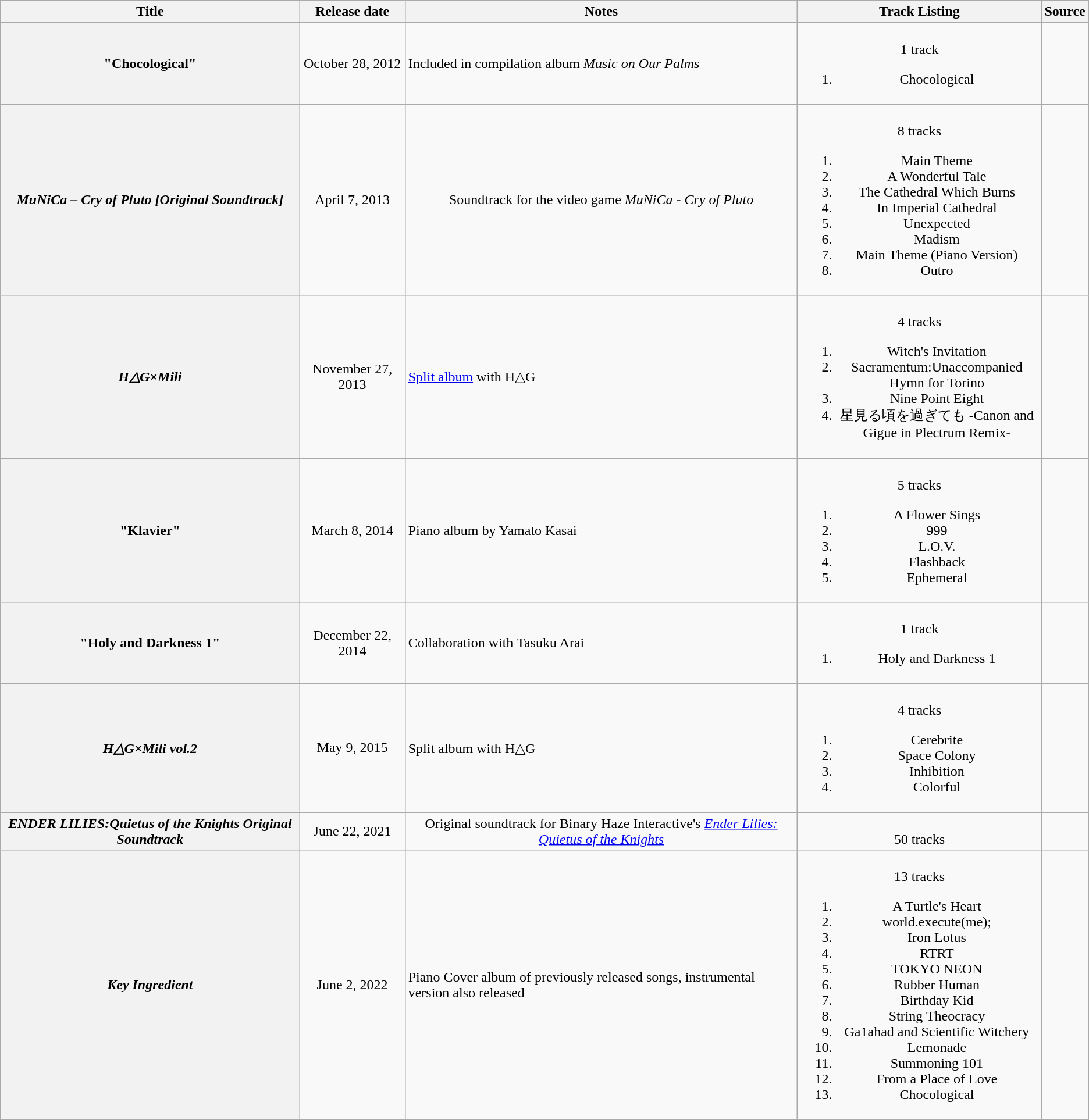<table class="wikitable plainrowheaders" style="text-align:center;">
<tr>
<th scope="col" colspan="1">Title</th>
<th scope="col" colspan="1">Release date</th>
<th scope="col" colspan="1">Notes</th>
<th scope="col" colspan="1">Track Listing</th>
<th scope="col" colspan="1">Source</th>
</tr>
<tr>
<th scope="row">"Chocological"</th>
<td>October 28, 2012</td>
<td align="left">Included in compilation album <em>Music on Our Palms</em></td>
<td style="width:17em"><br>1 track<ol><li>Chocological</li></ol></td>
<td></td>
</tr>
<tr>
<th scope="row"><em>MuNiCa – Cry of Pluto [Original Soundtrack]</em></th>
<td>April 7, 2013</td>
<td>Soundtrack for the video game <em>MuNiCa - Cry of Pluto</em></td>
<td style="width:17em"><br>8 tracks<ol><li>Main Theme</li><li>A Wonderful Tale</li><li>The Cathedral Which Burns</li><li>In Imperial Cathedral</li><li>Unexpected</li><li>Madism</li><li>Main Theme (Piano Version)</li><li>Outro</li></ol></td>
<td></td>
</tr>
<tr>
<th scope="row"><em>H△G×Mili</em></th>
<td>November 27, 2013</td>
<td align="left"><a href='#'>Split album</a> with H△G</td>
<td style="width:17em"><br>4 tracks<ol><li>Witch's Invitation</li><li>Sacramentum:Unaccompanied Hymn for Torino</li><li>Nine Point Eight</li><li>星見る頃を過ぎても -Canon and Gigue in Plectrum Remix-</li></ol></td>
<td></td>
</tr>
<tr>
<th scope="row">"Klavier"</th>
<td>March 8, 2014</td>
<td align="left">Piano album by Yamato Kasai</td>
<td style="width:17em"><br>5 tracks<ol><li>A Flower Sings</li><li>999</li><li>L.O.V.</li><li>Flashback</li><li>Ephemeral</li></ol></td>
<td> </td>
</tr>
<tr>
<th scope="row">"Holy and Darkness 1"</th>
<td>December 22, 2014</td>
<td align="left">Collaboration with Tasuku Arai</td>
<td style="width:17em"><br>1 track<ol><li>Holy and Darkness 1</li></ol></td>
<td></td>
</tr>
<tr>
<th scope="row"><em>H△G×Mili vol.2</em></th>
<td>May 9, 2015</td>
<td align="left">Split album with H△G</td>
<td style="width:17em"><br>4 tracks<ol><li>Cerebrite</li><li>Space Colony</li><li>Inhibition</li><li>Colorful</li></ol></td>
<td></td>
</tr>
<tr>
<th scope="row"><em>ENDER LILIES:Quietus of the Knights Original Soundtrack</em></th>
<td>June 22, 2021</td>
<td alight="left">Original soundtrack for Binary Haze Interactive's <em><a href='#'>Ender Lilies: Quietus of the Knights</a></em></td>
<td style="width:17em"><br>50 tracks</td>
<td></td>
</tr>
<tr>
<th scope="row"><em>Key Ingredient</em></th>
<td>June 2, 2022</td>
<td align="left">Piano Cover album of previously released songs, instrumental version also released</td>
<td style="width:17em"><br>13 tracks<ol><li>A Turtle's Heart</li><li>world.execute(me);</li><li>Iron Lotus</li><li>RTRT</li><li>TOKYO NEON</li><li>Rubber Human</li><li>Birthday Kid</li><li>String Theocracy</li><li>Ga1ahad and Scientific Witchery</li><li>Lemonade</li><li>Summoning 101</li><li>From a Place of Love</li><li>Chocological</li></ol></td>
<td> </td>
</tr>
<tr>
</tr>
</table>
